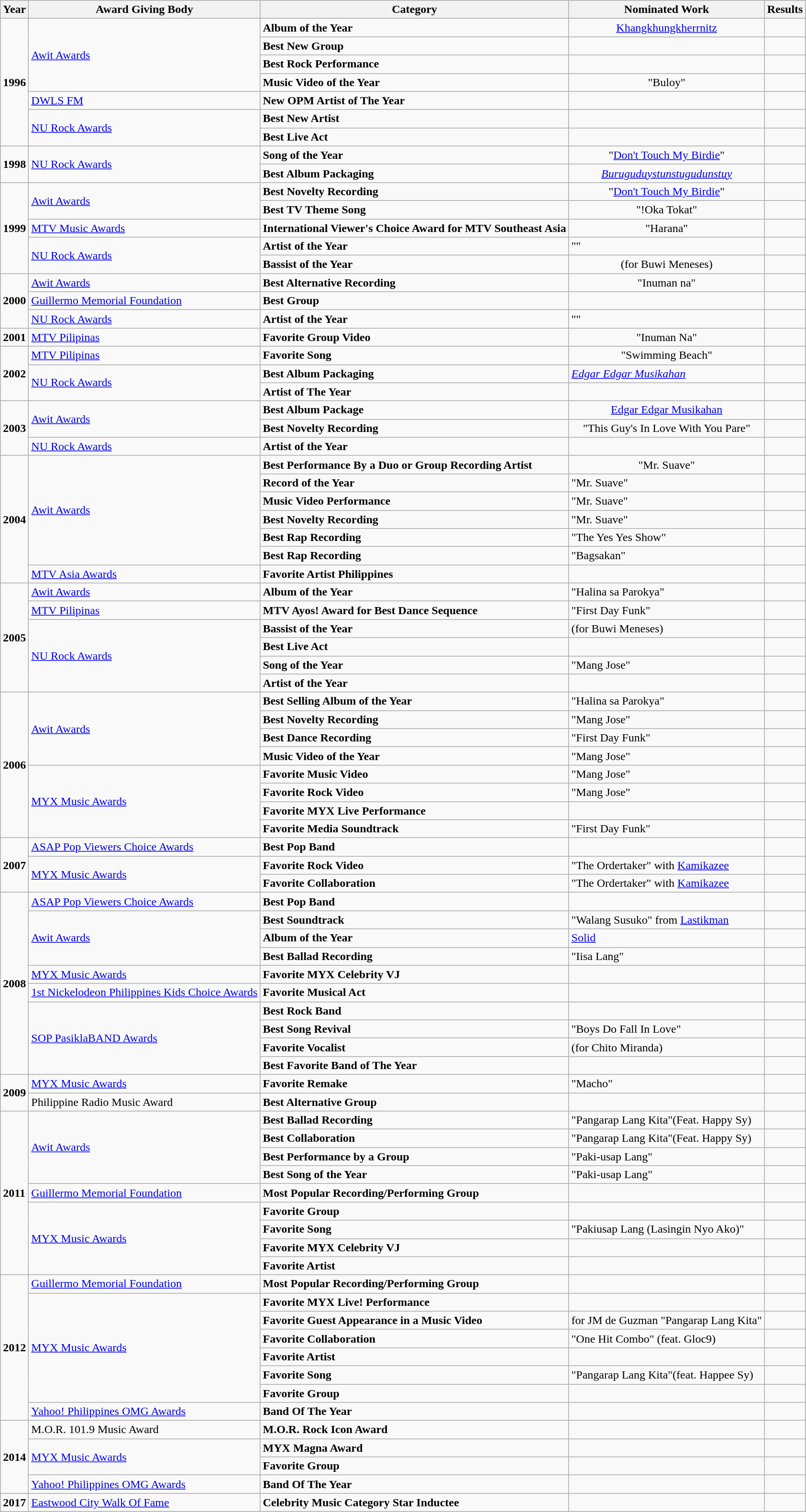<table class="wikitable">
<tr>
<th>Year</th>
<th>Award Giving Body</th>
<th>Category</th>
<th>Nominated Work</th>
<th>Results</th>
</tr>
<tr>
<td rowspan=7><strong>1996</strong></td>
<td rowspan=4><a href='#'>Awit Awards</a></td>
<td><strong>Album of the Year</strong></td>
<td align=center><a href='#'>Khangkhungkherrnitz</a></td>
<td></td>
</tr>
<tr>
<td><strong>Best New Group</strong></td>
<td></td>
<td></td>
</tr>
<tr>
<td><strong>Best Rock Performance</strong></td>
<td></td>
<td></td>
</tr>
<tr>
<td><strong>Music Video of the Year</strong></td>
<td align=center>"Buloy"</td>
<td></td>
</tr>
<tr>
<td><a href='#'>DWLS FM</a></td>
<td><strong>New OPM Artist of The Year</strong></td>
<td></td>
<td></td>
</tr>
<tr>
<td rowspan=2><a href='#'>NU Rock Awards</a></td>
<td><strong>Best New Artist</strong></td>
<td></td>
<td></td>
</tr>
<tr>
<td><strong>Best Live Act</strong></td>
<td></td>
<td></td>
</tr>
<tr>
<td rowspan=2><strong>1998</strong></td>
<td rowspan=2><a href='#'>NU Rock Awards</a></td>
<td><strong>Song of the Year</strong></td>
<td align=center>"<a href='#'>Don't Touch My Birdie</a>"</td>
<td></td>
</tr>
<tr>
<td><strong>Best Album Packaging</strong></td>
<td align=center><em><a href='#'>Buruguduystunstugudunstuy</a></em></td>
<td></td>
</tr>
<tr>
<td rowspan=5><strong>1999</strong></td>
<td rowspan=2><a href='#'>Awit Awards</a></td>
<td><strong>Best Novelty Recording</strong></td>
<td align=center>"<a href='#'>Don't Touch My Birdie</a>"</td>
<td></td>
</tr>
<tr>
<td><strong>Best TV Theme Song</strong></td>
<td align=center>"!Oka Tokat"</td>
<td></td>
</tr>
<tr>
<td><a href='#'>MTV Music Awards</a></td>
<td><strong>International Viewer's Choice Award for MTV Southeast Asia</strong></td>
<td align=center>"Harana"</td>
<td></td>
</tr>
<tr>
<td rowspan=2><a href='#'>NU Rock Awards</a></td>
<td><strong>Artist of the Year</strong></td>
<td>""</td>
<td></td>
</tr>
<tr>
<td><strong>Bassist of the Year</strong></td>
<td align=center>(for Buwi Meneses)</td>
<td></td>
</tr>
<tr>
<td rowspan=3><strong>2000</strong></td>
<td><a href='#'>Awit Awards</a></td>
<td><strong>Best Alternative Recording</strong></td>
<td align=center>"Inuman na"</td>
<td></td>
</tr>
<tr>
<td><a href='#'>Guillermo Memorial Foundation</a></td>
<td><strong>Best Group</strong></td>
<td></td>
<td></td>
</tr>
<tr>
<td><a href='#'>NU Rock Awards</a></td>
<td><strong>Artist of the Year</strong></td>
<td>""</td>
<td></td>
</tr>
<tr>
<td rowspan=1><strong>2001</strong></td>
<td><a href='#'>MTV Pilipinas</a></td>
<td><strong>Favorite Group Video</strong></td>
<td align=center>"Inuman Na"</td>
<td></td>
</tr>
<tr>
<td rowspan=3><strong>2002</strong></td>
<td><a href='#'>MTV Pilipinas</a></td>
<td><strong>Favorite Song</strong></td>
<td align=center>"Swimming Beach"</td>
<td></td>
</tr>
<tr>
<td rowspan=2><a href='#'>NU Rock Awards</a></td>
<td><strong>Best Album Packaging</strong></td>
<td><em><a href='#'>Edgar Edgar Musikahan</a></em></td>
<td></td>
</tr>
<tr>
<td><strong>Artist of The Year</strong></td>
<td></td>
<td></td>
</tr>
<tr>
<td rowspan=3><strong>2003</strong></td>
<td rowspan=2><a href='#'>Awit Awards</a></td>
<td><strong>Best Album Package</strong></td>
<td align=center><a href='#'>Edgar Edgar Musikahan</a></td>
<td></td>
</tr>
<tr>
<td><strong>Best Novelty Recording</strong></td>
<td align=center>"This Guy's In Love With You Pare"</td>
<td></td>
</tr>
<tr>
<td><a href='#'>NU Rock Awards</a></td>
<td><strong>Artist of the Year</strong></td>
<td></td>
<td></td>
</tr>
<tr>
<td rowspan=7><strong>2004</strong></td>
<td rowspan=6><a href='#'>Awit Awards</a></td>
<td><strong>Best Performance By a Duo or Group Recording Artist</strong></td>
<td align=center>"Mr. Suave"</td>
<td></td>
</tr>
<tr>
<td><strong>Record of the Year</strong></td>
<td>"Mr. Suave"</td>
<td></td>
</tr>
<tr>
<td><strong>Music Video Performance</strong></td>
<td>"Mr. Suave"</td>
<td></td>
</tr>
<tr>
<td><strong>Best Novelty Recording</strong></td>
<td>"Mr. Suave"</td>
<td></td>
</tr>
<tr>
<td><strong>Best Rap Recording</strong></td>
<td>"The Yes Yes Show"</td>
<td></td>
</tr>
<tr>
<td><strong>Best Rap Recording</strong></td>
<td>"Bagsakan"</td>
<td></td>
</tr>
<tr>
<td><a href='#'>MTV Asia Awards</a></td>
<td><strong>Favorite Artist Philippines</strong></td>
<td></td>
<td></td>
</tr>
<tr>
<td rowspan=6><strong>2005</strong></td>
<td><a href='#'>Awit Awards</a></td>
<td><strong>Album of the Year</strong></td>
<td>"Halina sa Parokya"</td>
<td></td>
</tr>
<tr>
<td><a href='#'>MTV Pilipinas</a></td>
<td><strong>MTV Ayos! Award for Best Dance Sequence</strong></td>
<td>"First Day Funk"</td>
<td></td>
</tr>
<tr>
<td rowspan=4><a href='#'>NU Rock Awards</a></td>
<td><strong>Bassist of the Year</strong></td>
<td>(for Buwi Meneses)</td>
<td></td>
</tr>
<tr>
<td><strong>Best Live Act</strong></td>
<td></td>
<td></td>
</tr>
<tr>
<td><strong>Song of the Year</strong></td>
<td>"Mang Jose"</td>
<td></td>
</tr>
<tr>
<td><strong>Artist of the Year</strong></td>
<td></td>
<td></td>
</tr>
<tr>
<td rowspan=8><strong>2006</strong></td>
<td rowspan=4><a href='#'>Awit Awards</a></td>
<td><strong>Best Selling Album of the Year</strong></td>
<td>"Halina sa Parokya"</td>
<td></td>
</tr>
<tr>
<td><strong>Best Novelty Recording</strong></td>
<td>"Mang Jose"</td>
<td></td>
</tr>
<tr>
<td><strong>Best Dance Recording</strong></td>
<td>"First Day Funk"</td>
<td></td>
</tr>
<tr>
<td><strong>Music Video of the Year</strong></td>
<td>"Mang Jose"</td>
<td></td>
</tr>
<tr>
<td rowspan=4><a href='#'>MYX Music Awards</a></td>
<td><strong>Favorite Music Video</strong></td>
<td>"Mang Jose"</td>
<td></td>
</tr>
<tr>
<td><strong>Favorite Rock Video</strong></td>
<td>"Mang Jose"</td>
<td></td>
</tr>
<tr>
<td><strong>Favorite MYX Live Performance</strong></td>
<td></td>
<td></td>
</tr>
<tr>
<td><strong>Favorite Media Soundtrack</strong></td>
<td>"First Day Funk"</td>
<td></td>
</tr>
<tr>
<td rowspan=3><strong>2007</strong></td>
<td><a href='#'>ASAP Pop Viewers Choice Awards</a></td>
<td><strong>Best Pop Band</strong></td>
<td></td>
<td></td>
</tr>
<tr>
<td rowspan=2><a href='#'>MYX Music Awards</a></td>
<td><strong>Favorite Rock Video</strong></td>
<td>"The Ordertaker" with <a href='#'>Kamikazee</a></td>
<td></td>
</tr>
<tr>
<td><strong>Favorite Collaboration</strong></td>
<td>"The Ordertaker" with <a href='#'>Kamikazee</a></td>
<td></td>
</tr>
<tr>
<td rowspan=10><strong>2008</strong></td>
<td><a href='#'>ASAP Pop Viewers Choice Awards</a></td>
<td><strong>Best Pop Band</strong></td>
<td></td>
<td></td>
</tr>
<tr>
<td rowspan=3><a href='#'>Awit Awards</a></td>
<td><strong>Best Soundtrack</strong></td>
<td>"Walang Susuko" from <a href='#'>Lastikman</a></td>
<td></td>
</tr>
<tr>
<td><strong>Album of the Year</strong></td>
<td><a href='#'>Solid</a></td>
<td></td>
</tr>
<tr>
<td><strong>Best Ballad Recording</strong></td>
<td>"Iisa Lang"</td>
<td></td>
</tr>
<tr>
<td><a href='#'>MYX Music Awards</a></td>
<td><strong>Favorite MYX Celebrity VJ</strong></td>
<td></td>
<td></td>
</tr>
<tr>
<td><a href='#'>1st Nickelodeon Philippines Kids Choice Awards</a></td>
<td><strong>Favorite Musical Act</strong></td>
<td></td>
<td></td>
</tr>
<tr>
<td rowspan=4><a href='#'>SOP PasiklaBAND Awards</a></td>
<td><strong>Best Rock Band</strong></td>
<td></td>
<td></td>
</tr>
<tr>
<td><strong>Best Song Revival</strong></td>
<td>"Boys Do Fall In Love"</td>
<td></td>
</tr>
<tr>
<td><strong>Favorite Vocalist</strong></td>
<td>(for Chito Miranda)</td>
<td></td>
</tr>
<tr>
<td><strong>Best Favorite Band of The Year</strong></td>
<td></td>
<td></td>
</tr>
<tr>
<td rowspan=2><strong>2009</strong></td>
<td><a href='#'>MYX Music Awards</a></td>
<td><strong>Favorite Remake</strong></td>
<td>"Macho"</td>
<td></td>
</tr>
<tr>
<td>Philippine Radio Music Award</td>
<td><strong>Best Alternative Group</strong></td>
<td></td>
<td></td>
</tr>
<tr>
<td rowspan=9><strong>2011</strong></td>
<td rowspan=4><a href='#'>Awit Awards</a></td>
<td><strong>Best Ballad Recording</strong></td>
<td>"Pangarap Lang Kita"(Feat. Happy Sy)</td>
<td></td>
</tr>
<tr>
<td><strong>Best Collaboration</strong></td>
<td>"Pangarap Lang Kita"(Feat. Happy Sy)</td>
<td></td>
</tr>
<tr>
<td><strong>Best Performance by a Group</strong></td>
<td>"Paki-usap Lang"</td>
<td></td>
</tr>
<tr>
<td><strong>Best Song of the Year</strong></td>
<td>"Paki-usap Lang"</td>
<td></td>
</tr>
<tr>
<td><a href='#'>Guillermo Memorial Foundation</a></td>
<td><strong>Most Popular Recording/Performing Group</strong></td>
<td></td>
<td></td>
</tr>
<tr>
<td rowspan=4><a href='#'>MYX Music Awards</a></td>
<td><strong>Favorite Group</strong></td>
<td></td>
<td></td>
</tr>
<tr>
<td><strong>Favorite Song</strong></td>
<td>"Pakiusap Lang (Lasingin Nyo Ako)"</td>
<td></td>
</tr>
<tr>
<td><strong>Favorite MYX Celebrity VJ</strong></td>
<td></td>
<td></td>
</tr>
<tr>
<td><strong>Favorite Artist</strong></td>
<td></td>
<td></td>
</tr>
<tr>
<td rowspan=8><strong>2012</strong></td>
<td><a href='#'>Guillermo Memorial Foundation</a></td>
<td><strong>Most Popular Recording/Performing Group</strong></td>
<td></td>
<td></td>
</tr>
<tr>
<td rowspan=6><a href='#'>MYX Music Awards</a></td>
<td><strong>Favorite MYX Live! Performance</strong></td>
<td></td>
<td></td>
</tr>
<tr>
<td><strong>Favorite Guest Appearance in a Music Video</strong></td>
<td>for JM de Guzman "Pangarap Lang Kita"</td>
<td></td>
</tr>
<tr>
<td><strong>Favorite Collaboration</strong></td>
<td>"One Hit Combo" (feat. Gloc9)</td>
<td></td>
</tr>
<tr>
<td><strong>Favorite Artist</strong></td>
<td></td>
<td></td>
</tr>
<tr>
<td><strong>Favorite Song</strong></td>
<td>"Pangarap Lang Kita"(feat. Happee Sy)</td>
<td></td>
</tr>
<tr>
<td><strong>Favorite Group</strong></td>
<td></td>
<td></td>
</tr>
<tr>
<td><a href='#'>Yahoo! Philippines OMG Awards</a></td>
<td><strong>Band Of The Year</strong></td>
<td></td>
<td></td>
</tr>
<tr>
<td rowspan=4><strong>2014</strong></td>
<td>M.O.R. 101.9 Music Award</td>
<td><strong>M.O.R. Rock Icon Award</strong></td>
<td></td>
<td></td>
</tr>
<tr>
<td rowspan=2><a href='#'>MYX Music Awards</a></td>
<td><strong>MYX Magna Award</strong></td>
<td></td>
<td></td>
</tr>
<tr>
<td><strong>Favorite Group</strong></td>
<td></td>
<td></td>
</tr>
<tr>
<td><a href='#'>Yahoo! Philippines OMG Awards</a></td>
<td><strong>Band Of The Year</strong></td>
<td></td>
<td></td>
</tr>
<tr>
<td><strong>2017</strong></td>
<td><a href='#'>Eastwood City Walk Of Fame</a></td>
<td><strong>Celebrity Music Category Star Inductee</strong></td>
<td></td>
<td></td>
</tr>
</table>
